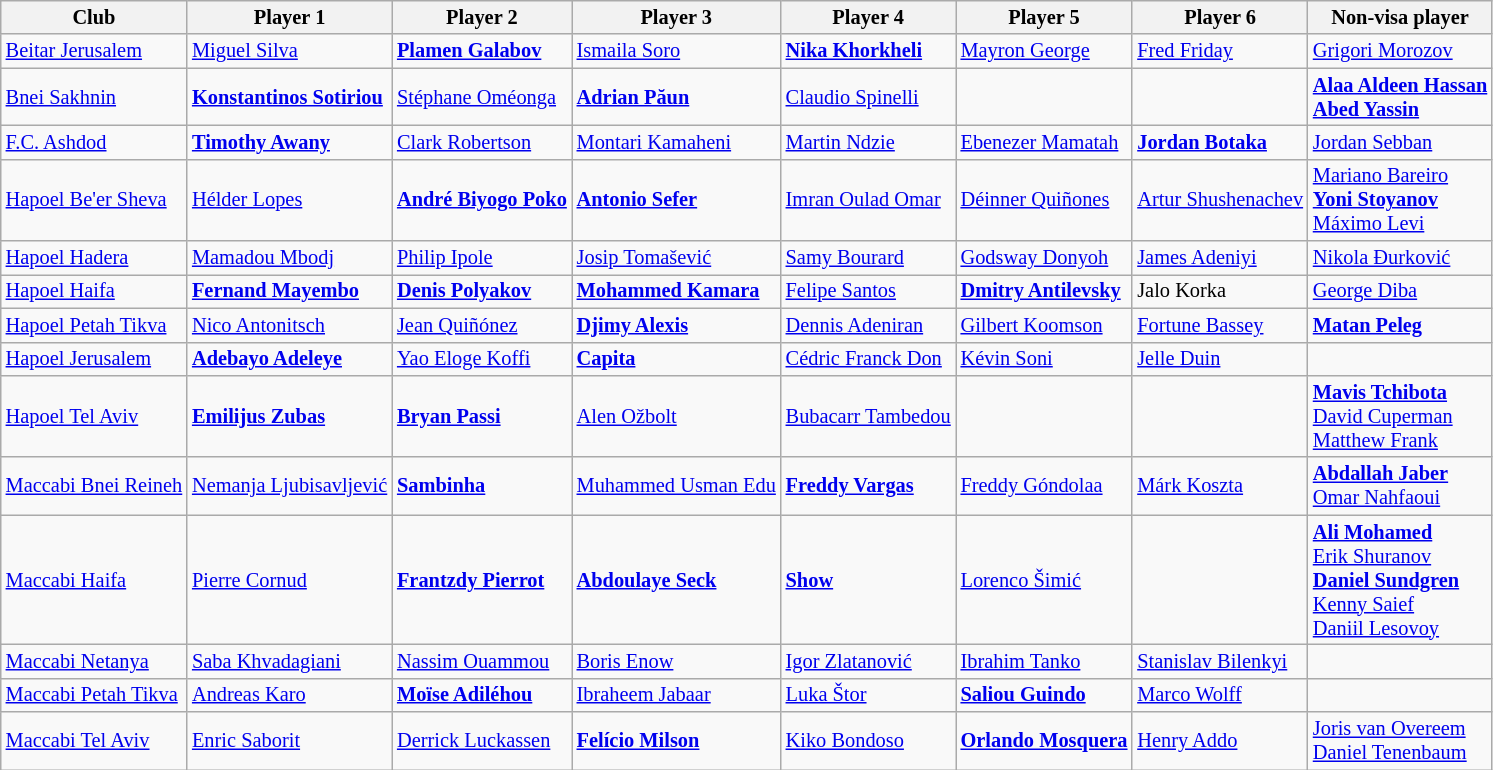<table class="wikitable" style="font-size:85%;">
<tr>
<th>Club</th>
<th>Player 1</th>
<th>Player 2</th>
<th>Player 3</th>
<th>Player 4</th>
<th>Player 5</th>
<th>Player 6</th>
<th>Non-visa player</th>
</tr>
<tr>
<td><a href='#'>Beitar Jerusalem</a></td>
<td> <a href='#'>Miguel Silva</a></td>
<td> <strong><a href='#'>Plamen Galabov</a></strong></td>
<td> <a href='#'>Ismaila Soro</a></td>
<td> <strong><a href='#'>Nika Khorkheli</a></strong></td>
<td> <a href='#'>Mayron George</a></td>
<td> <a href='#'>Fred Friday</a></td>
<td> <a href='#'>Grigori Morozov</a></td>
</tr>
<tr>
<td><a href='#'>Bnei Sakhnin</a></td>
<td> <strong><a href='#'>Konstantinos Sotiriou</a></strong></td>
<td> <a href='#'>Stéphane Oméonga</a></td>
<td> <strong><a href='#'>Adrian Păun</a></strong></td>
<td> <a href='#'>Claudio Spinelli</a></td>
<td></td>
<td></td>
<td> <strong><a href='#'>Alaa Aldeen Hassan</a></strong><br>  <strong><a href='#'>Abed Yassin</a></strong></td>
</tr>
<tr>
<td><a href='#'>F.C. Ashdod</a></td>
<td> <strong><a href='#'>Timothy Awany</a></strong></td>
<td> <a href='#'>Clark Robertson</a></td>
<td> <a href='#'>Montari Kamaheni</a></td>
<td> <a href='#'>Martin Ndzie</a></td>
<td> <a href='#'>Ebenezer Mamatah</a></td>
<td> <strong><a href='#'>Jordan Botaka</a></strong></td>
<td> <a href='#'>Jordan Sebban</a></td>
</tr>
<tr>
<td><a href='#'>Hapoel Be'er Sheva</a></td>
<td> <a href='#'>Hélder Lopes</a></td>
<td> <strong><a href='#'>André Biyogo Poko</a></strong></td>
<td> <strong><a href='#'>Antonio Sefer</a></strong></td>
<td> <a href='#'>Imran Oulad Omar</a></td>
<td> <a href='#'>Déinner Quiñones</a></td>
<td> <a href='#'>Artur Shushenachev</a></td>
<td> <a href='#'>Mariano Bareiro</a><br> <strong><a href='#'>Yoni Stoyanov</a></strong><br> <a href='#'>Máximo Levi</a></td>
</tr>
<tr>
<td><a href='#'>Hapoel Hadera</a></td>
<td> <a href='#'>Mamadou Mbodj</a></td>
<td> <a href='#'>Philip Ipole</a></td>
<td> <a href='#'>Josip Tomašević</a></td>
<td> <a href='#'>Samy Bourard</a></td>
<td> <a href='#'>Godsway Donyoh</a></td>
<td> <a href='#'>James Adeniyi</a></td>
<td> <a href='#'>Nikola Đurković</a></td>
</tr>
<tr>
<td><a href='#'>Hapoel Haifa</a></td>
<td> <strong><a href='#'>Fernand Mayembo</a></strong></td>
<td> <strong><a href='#'>Denis Polyakov</a></strong></td>
<td> <strong><a href='#'>Mohammed Kamara</a></strong></td>
<td> <a href='#'>Felipe Santos</a></td>
<td> <strong><a href='#'>Dmitry Antilevsky</a></strong></td>
<td> Jalo Korka</td>
<td> <a href='#'>George Diba</a></td>
</tr>
<tr>
<td><a href='#'>Hapoel Petah Tikva</a></td>
<td> <a href='#'>Nico Antonitsch</a></td>
<td> <a href='#'>Jean Quiñónez</a></td>
<td> <strong><a href='#'>Djimy Alexis</a></strong></td>
<td> <a href='#'>Dennis Adeniran</a></td>
<td> <a href='#'>Gilbert Koomson</a></td>
<td> <a href='#'>Fortune Bassey</a></td>
<td> <strong><a href='#'>Matan Peleg</a></strong></td>
</tr>
<tr>
<td><a href='#'>Hapoel Jerusalem</a></td>
<td> <strong><a href='#'>Adebayo Adeleye</a></strong></td>
<td> <a href='#'>Yao Eloge Koffi</a></td>
<td> <strong><a href='#'>Capita</a></strong></td>
<td> <a href='#'>Cédric Franck Don</a></td>
<td> <a href='#'>Kévin Soni</a></td>
<td> <a href='#'>Jelle Duin</a></td>
<td></td>
</tr>
<tr>
<td><a href='#'>Hapoel Tel Aviv</a></td>
<td> <strong><a href='#'>Emilijus Zubas</a></strong></td>
<td> <strong><a href='#'>Bryan Passi</a></strong></td>
<td> <a href='#'>Alen Ožbolt</a></td>
<td> <a href='#'>Bubacarr Tambedou</a></td>
<td></td>
<td></td>
<td> <strong><a href='#'>Mavis Tchibota</a></strong><br> <a href='#'>David Cuperman</a><br> <a href='#'>Matthew Frank</a></td>
</tr>
<tr>
<td><a href='#'>Maccabi Bnei Reineh</a></td>
<td> <a href='#'>Nemanja Ljubisavljević</a></td>
<td> <strong><a href='#'>Sambinha</a></strong></td>
<td> <a href='#'>Muhammed Usman Edu</a></td>
<td> <strong><a href='#'>Freddy Vargas</a></strong></td>
<td> <a href='#'>Freddy Góndolaa</a></td>
<td> <a href='#'>Márk Koszta</a></td>
<td> <strong><a href='#'>Abdallah Jaber</a></strong><br> <a href='#'>Omar Nahfaoui</a></td>
</tr>
<tr>
<td><a href='#'>Maccabi Haifa</a></td>
<td> <a href='#'>Pierre Cornud</a></td>
<td> <strong><a href='#'>Frantzdy Pierrot</a></strong></td>
<td> <strong><a href='#'>Abdoulaye Seck</a></strong></td>
<td> <strong><a href='#'>Show</a></strong></td>
<td> <a href='#'>Lorenco Šimić</a></td>
<td></td>
<td> <strong><a href='#'>Ali Mohamed</a></strong><br> <a href='#'>Erik Shuranov</a><br> <strong><a href='#'>Daniel Sundgren</a></strong><br> <a href='#'>Kenny Saief</a><br>  <a href='#'>Daniil Lesovoy</a></td>
</tr>
<tr>
<td><a href='#'>Maccabi Netanya</a></td>
<td> <a href='#'>Saba Khvadagiani</a></td>
<td> <a href='#'>Nassim Ouammou</a></td>
<td> <a href='#'>Boris Enow</a></td>
<td> <a href='#'>Igor Zlatanović</a></td>
<td> <a href='#'>Ibrahim Tanko</a></td>
<td> <a href='#'>Stanislav Bilenkyi</a></td>
<td></td>
</tr>
<tr>
<td><a href='#'>Maccabi Petah Tikva</a></td>
<td> <a href='#'>Andreas Karo</a></td>
<td> <strong><a href='#'>Moïse Adiléhou</a></strong></td>
<td> <a href='#'>Ibraheem Jabaar</a></td>
<td> <a href='#'>Luka Štor</a></td>
<td> <strong><a href='#'>Saliou Guindo</a></strong></td>
<td> <a href='#'>Marco Wolff</a></td>
</tr>
<tr>
<td><a href='#'>Maccabi Tel Aviv</a></td>
<td> <a href='#'>Enric Saborit</a></td>
<td> <a href='#'>Derrick Luckassen</a></td>
<td> <strong><a href='#'>Felício Milson</a></strong></td>
<td> <a href='#'>Kiko Bondoso</a></td>
<td> <strong><a href='#'>Orlando Mosquera</a></strong></td>
<td> <a href='#'>Henry Addo</a></td>
<td> <a href='#'>Joris van Overeem</a><br> <a href='#'>Daniel Tenenbaum</a></td>
</tr>
</table>
